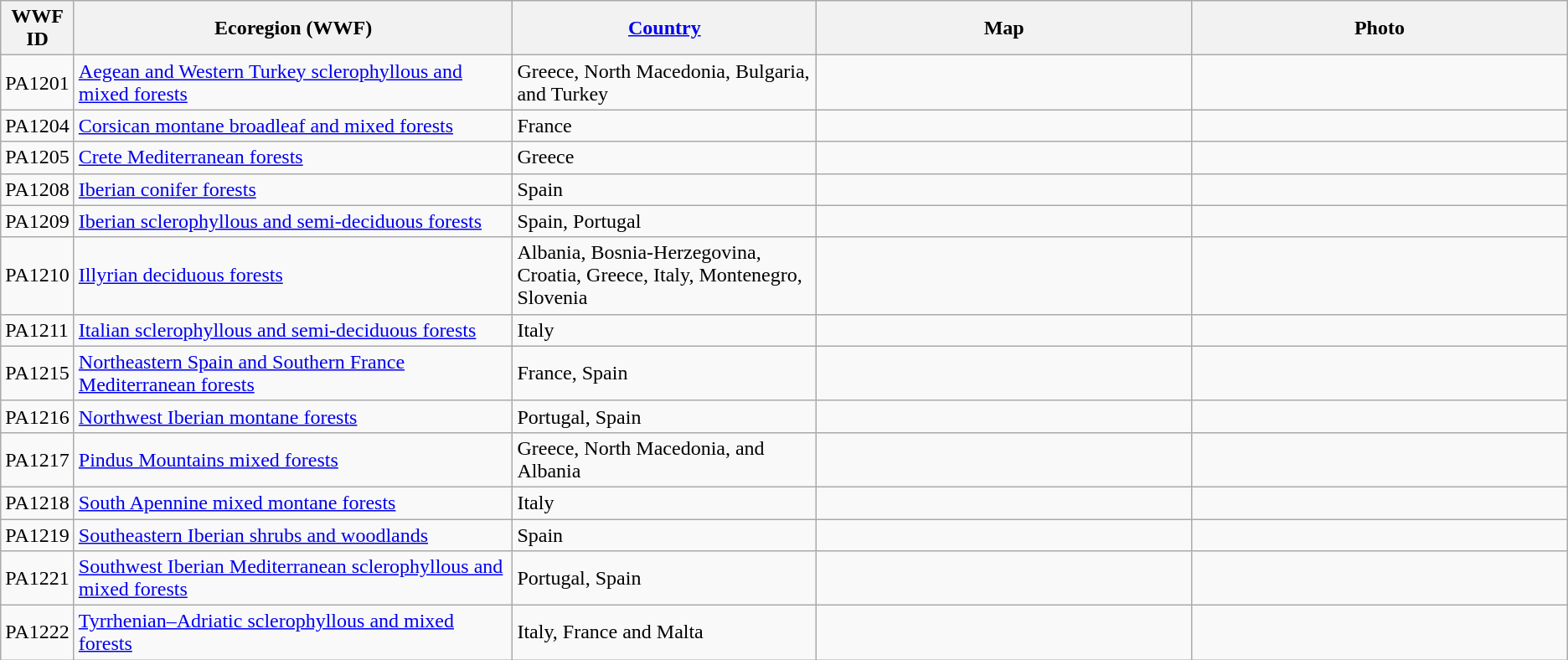<table class="sortable wikitable">
<tr>
<th width="1%">WWF ID</th>
<th width="29%">Ecoregion (WWF)</th>
<th width="20%"><a href='#'>Country</a></th>
<th width="25%">Map</th>
<th width="25%">Photo</th>
</tr>
<tr>
<td>PA1201</td>
<td><a href='#'>Aegean and Western Turkey sclerophyllous and mixed forests</a></td>
<td>Greece, North Macedonia, Bulgaria, and Turkey</td>
<td></td>
<td></td>
</tr>
<tr>
<td>PA1204</td>
<td><a href='#'>Corsican montane broadleaf and mixed forests</a></td>
<td>France</td>
<td></td>
<td></td>
</tr>
<tr>
<td>PA1205</td>
<td><a href='#'>Crete Mediterranean forests</a></td>
<td>Greece</td>
<td></td>
<td></td>
</tr>
<tr>
<td>PA1208</td>
<td><a href='#'>Iberian conifer forests</a></td>
<td>Spain</td>
<td></td>
<td></td>
</tr>
<tr>
<td>PA1209</td>
<td><a href='#'>Iberian sclerophyllous and semi-deciduous forests</a></td>
<td>Spain, Portugal</td>
<td></td>
<td></td>
</tr>
<tr>
<td>PA1210</td>
<td><a href='#'>Illyrian deciduous forests</a></td>
<td>Albania, Bosnia-Herzegovina, Croatia, Greece, Italy, Montenegro, Slovenia</td>
<td></td>
<td></td>
</tr>
<tr>
<td>PA1211</td>
<td><a href='#'>Italian sclerophyllous and semi-deciduous forests</a></td>
<td>Italy</td>
<td></td>
<td></td>
</tr>
<tr>
<td>PA1215</td>
<td><a href='#'>Northeastern Spain and Southern France Mediterranean forests</a></td>
<td>France, Spain</td>
<td></td>
<td></td>
</tr>
<tr>
<td>PA1216</td>
<td><a href='#'>Northwest Iberian montane forests</a></td>
<td>Portugal, Spain</td>
<td></td>
<td></td>
</tr>
<tr>
<td>PA1217</td>
<td><a href='#'>Pindus Mountains mixed forests</a></td>
<td>Greece, North Macedonia, and Albania</td>
<td></td>
<td></td>
</tr>
<tr>
<td>PA1218</td>
<td><a href='#'>South Apennine mixed montane forests</a></td>
<td>Italy</td>
<td></td>
<td></td>
</tr>
<tr>
<td>PA1219</td>
<td><a href='#'>Southeastern Iberian shrubs and woodlands</a></td>
<td>Spain</td>
<td></td>
<td></td>
</tr>
<tr>
<td>PA1221</td>
<td><a href='#'>Southwest Iberian Mediterranean sclerophyllous and mixed forests</a></td>
<td>Portugal, Spain</td>
<td></td>
<td></td>
</tr>
<tr>
<td>PA1222</td>
<td><a href='#'>Tyrrhenian–Adriatic sclerophyllous and mixed forests</a></td>
<td>Italy, France and Malta</td>
<td></td>
<td></td>
</tr>
</table>
